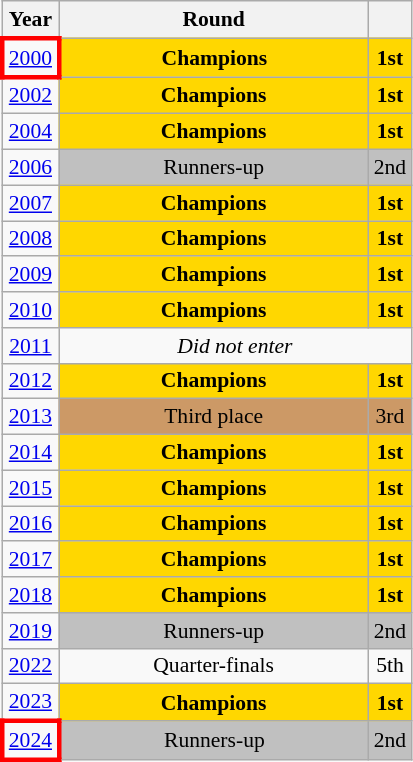<table class="wikitable" style="text-align: center; font-size:90%">
<tr>
<th>Year</th>
<th style="width:200px">Round</th>
<th></th>
</tr>
<tr>
<td style="border: 3px solid red"><a href='#'>2000</a></td>
<td bgcolor=Gold><strong>Champions</strong></td>
<td bgcolor=Gold><strong>1st</strong></td>
</tr>
<tr>
<td><a href='#'>2002</a></td>
<td bgcolor=Gold><strong>Champions</strong></td>
<td bgcolor=Gold><strong>1st</strong></td>
</tr>
<tr>
<td><a href='#'>2004</a></td>
<td bgcolor=Gold><strong>Champions</strong></td>
<td bgcolor=Gold><strong>1st</strong></td>
</tr>
<tr>
<td><a href='#'>2006</a></td>
<td bgcolor=Silver>Runners-up</td>
<td bgcolor=Silver>2nd</td>
</tr>
<tr>
<td><a href='#'>2007</a></td>
<td bgcolor=Gold><strong>Champions</strong></td>
<td bgcolor=Gold><strong>1st</strong></td>
</tr>
<tr>
<td><a href='#'>2008</a></td>
<td bgcolor=Gold><strong>Champions</strong></td>
<td bgcolor=Gold><strong>1st</strong></td>
</tr>
<tr>
<td><a href='#'>2009</a></td>
<td bgcolor=Gold><strong>Champions</strong></td>
<td bgcolor=Gold><strong>1st</strong></td>
</tr>
<tr>
<td><a href='#'>2010</a></td>
<td bgcolor=Gold><strong>Champions</strong></td>
<td bgcolor=Gold><strong>1st</strong></td>
</tr>
<tr>
<td><a href='#'>2011</a></td>
<td colspan="2"><em>Did not enter</em></td>
</tr>
<tr>
<td><a href='#'>2012</a></td>
<td bgcolor=Gold><strong>Champions</strong></td>
<td bgcolor=Gold><strong>1st</strong></td>
</tr>
<tr>
<td><a href='#'>2013</a></td>
<td bgcolor="cc9966">Third place</td>
<td bgcolor="cc9966">3rd</td>
</tr>
<tr>
<td><a href='#'>2014</a></td>
<td bgcolor=Gold><strong>Champions</strong></td>
<td bgcolor=Gold><strong>1st</strong></td>
</tr>
<tr>
<td><a href='#'>2015</a></td>
<td bgcolor=Gold><strong>Champions</strong></td>
<td bgcolor=Gold><strong>1st</strong></td>
</tr>
<tr>
<td><a href='#'>2016</a></td>
<td bgcolor=Gold><strong>Champions</strong></td>
<td bgcolor=Gold><strong>1st</strong></td>
</tr>
<tr>
<td><a href='#'>2017</a></td>
<td bgcolor=Gold><strong>Champions</strong></td>
<td bgcolor=Gold><strong>1st</strong></td>
</tr>
<tr>
<td><a href='#'>2018</a></td>
<td bgcolor=Gold><strong>Champions</strong></td>
<td bgcolor=Gold><strong>1st</strong></td>
</tr>
<tr>
<td><a href='#'>2019</a></td>
<td bgcolor=Silver>Runners-up</td>
<td bgcolor=Silver>2nd</td>
</tr>
<tr>
<td><a href='#'>2022</a></td>
<td>Quarter-finals</td>
<td>5th</td>
</tr>
<tr>
<td><a href='#'>2023</a></td>
<td bgcolor=Gold><strong>Champions</strong></td>
<td bgcolor=Gold><strong>1st</strong></td>
</tr>
<tr>
<td style="border: 3px solid red"><a href='#'>2024</a></td>
<td bgcolor=Silver>Runners-up</td>
<td bgcolor=Silver>2nd</td>
</tr>
</table>
